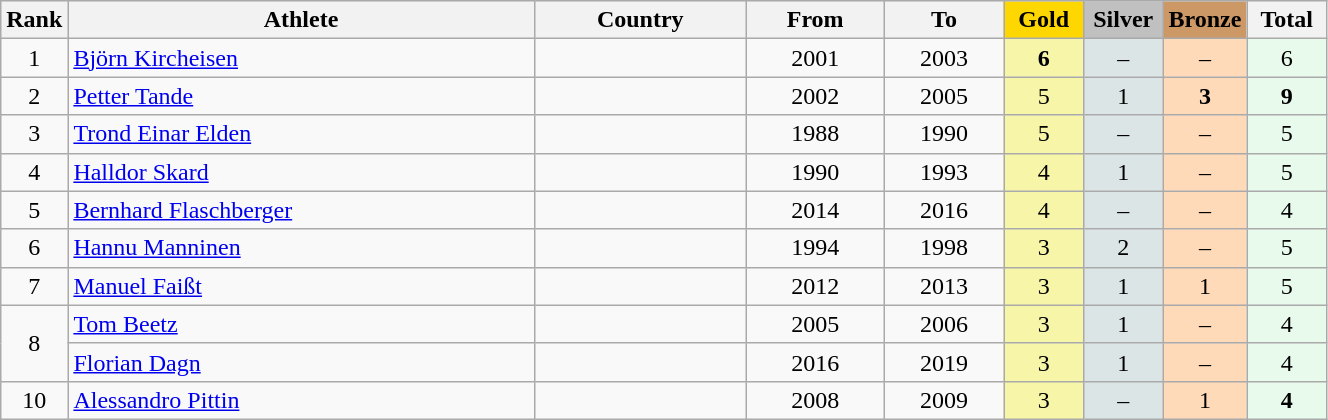<table class="wikitable plainrowheaders" width=70% style="text-align:center">
<tr style="background-color:#EDEDED;">
<th class="hintergrundfarbe5" style="width:1em">Rank</th>
<th class="hintergrundfarbe5">Athlete</th>
<th class="hintergrundfarbe5" style="width:16%">Country</th>
<th class="hintergrundfarbe5">From</th>
<th class="hintergrundfarbe5">To</th>
<th style="background:    gold; width:6%">Gold</th>
<th style="background:  silver; width:6%">Silver</th>
<th style="background: #CC9966; width:6%">Bronze</th>
<th class="hintergrundfarbe5" style="width:6%">Total</th>
</tr>
<tr>
<td>1</td>
<td align=left><a href='#'>Björn Kircheisen</a></td>
<td align=left></td>
<td>2001</td>
<td>2003</td>
<td bgcolor="#F7F6A8"><strong>6</strong></td>
<td bgcolor="#DCE5E5">–</td>
<td bgcolor="#FFDAB9">–</td>
<td bgcolor="#E7FAEC">6</td>
</tr>
<tr align="center">
<td>2</td>
<td align=left><a href='#'>Petter Tande</a></td>
<td align=left></td>
<td>2002</td>
<td>2005</td>
<td bgcolor="#F7F6A8">5</td>
<td bgcolor="#DCE5E5">1</td>
<td bgcolor="#FFDAB9"><strong>3</strong></td>
<td bgcolor="#E7FAEC"><strong>9</strong></td>
</tr>
<tr align="center">
<td>3</td>
<td align=left><a href='#'>Trond Einar Elden</a></td>
<td align=left></td>
<td>1988</td>
<td>1990</td>
<td bgcolor="#F7F6A8">5</td>
<td bgcolor="#DCE5E5">–</td>
<td bgcolor="#FFDAB9">–</td>
<td bgcolor="#E7FAEC">5</td>
</tr>
<tr align="center">
<td>4</td>
<td align=left><a href='#'>Halldor Skard</a></td>
<td align=left></td>
<td>1990</td>
<td>1993</td>
<td bgcolor="#F7F6A8">4</td>
<td bgcolor="#DCE5E5">1</td>
<td bgcolor="#FFDAB9">–</td>
<td bgcolor="#E7FAEC">5</td>
</tr>
<tr align="center">
<td>5</td>
<td align=left><a href='#'>Bernhard Flaschberger</a></td>
<td align=left></td>
<td>2014</td>
<td>2016</td>
<td bgcolor="#F7F6A8">4</td>
<td bgcolor="#DCE5E5">–</td>
<td bgcolor="#FFDAB9">–</td>
<td bgcolor="#E7FAEC">4</td>
</tr>
<tr align="center">
<td>6</td>
<td align=left><a href='#'>Hannu Manninen</a></td>
<td align=left></td>
<td>1994</td>
<td>1998</td>
<td bgcolor="#F7F6A8">3</td>
<td bgcolor="#DCE5E5">2</td>
<td bgcolor="#FFDAB9">–</td>
<td bgcolor="#E7FAEC">5</td>
</tr>
<tr align="center">
<td>7</td>
<td align=left><a href='#'>Manuel Faißt</a></td>
<td align=left></td>
<td>2012</td>
<td>2013</td>
<td bgcolor="#F7F6A8">3</td>
<td bgcolor="#DCE5E5">1</td>
<td bgcolor="#FFDAB9">1</td>
<td bgcolor="#E7FAEC">5</td>
</tr>
<tr align="center">
<td rowspan=2>8</td>
<td align=left><a href='#'>Tom Beetz</a></td>
<td align=left></td>
<td>2005</td>
<td>2006</td>
<td bgcolor="#F7F6A8">3</td>
<td bgcolor="#DCE5E5">1</td>
<td bgcolor="#FFDAB9">–</td>
<td bgcolor="#E7FAEC">4</td>
</tr>
<tr align="center">
<td align=left><a href='#'>Florian Dagn</a></td>
<td align=left></td>
<td>2016</td>
<td>2019</td>
<td bgcolor="#F7F6A8">3</td>
<td bgcolor="#DCE5E5">1</td>
<td bgcolor="#FFDAB9">–</td>
<td bgcolor="#E7FAEC">4</td>
</tr>
<tr align="center">
<td>10</td>
<td align=left><a href='#'>Alessandro Pittin</a></td>
<td align=left></td>
<td>2008</td>
<td>2009</td>
<td bgcolor="#F7F6A8">3</td>
<td bgcolor="#DCE5E5">–</td>
<td bgcolor="#FFDAB9">1</td>
<td bgcolor="#E7FAEC"><strong>4</strong></td>
</tr>
</table>
